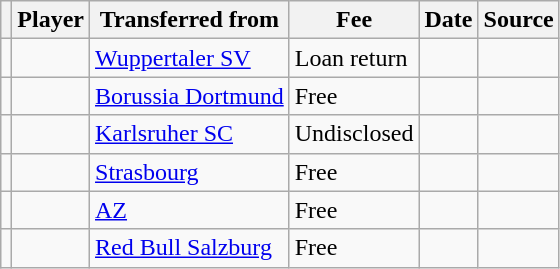<table class="wikitable plainrowheaders sortable">
<tr>
<th></th>
<th scope="col">Player</th>
<th>Transferred from</th>
<th style="width: 65px;">Fee</th>
<th scope="col">Date</th>
<th scope="col">Source</th>
</tr>
<tr>
<td align="center"></td>
<td></td>
<td> <a href='#'>Wuppertaler SV</a></td>
<td>Loan return</td>
<td></td>
<td></td>
</tr>
<tr>
<td align="center"></td>
<td></td>
<td> <a href='#'>Borussia Dortmund</a></td>
<td>Free</td>
<td></td>
<td></td>
</tr>
<tr>
<td align="center"></td>
<td></td>
<td> <a href='#'>Karlsruher SC</a></td>
<td>Undisclosed</td>
<td></td>
<td></td>
</tr>
<tr>
<td align="center"></td>
<td></td>
<td> <a href='#'>Strasbourg</a></td>
<td>Free</td>
<td></td>
<td></td>
</tr>
<tr>
<td align="center"></td>
<td></td>
<td> <a href='#'>AZ</a></td>
<td>Free</td>
<td></td>
<td></td>
</tr>
<tr>
<td align="center"></td>
<td></td>
<td> <a href='#'>Red Bull Salzburg</a></td>
<td>Free</td>
<td></td>
<td></td>
</tr>
</table>
